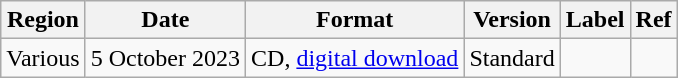<table class="wikitable sortable">
<tr>
<th>Region</th>
<th>Date</th>
<th>Format</th>
<th>Version</th>
<th>Label</th>
<th>Ref</th>
</tr>
<tr>
<td>Various</td>
<td>5 October 2023</td>
<td Compact disc>CD, <a href='#'>digital download</a></td>
<td>Standard</td>
<td></td>
<td></td>
</tr>
</table>
